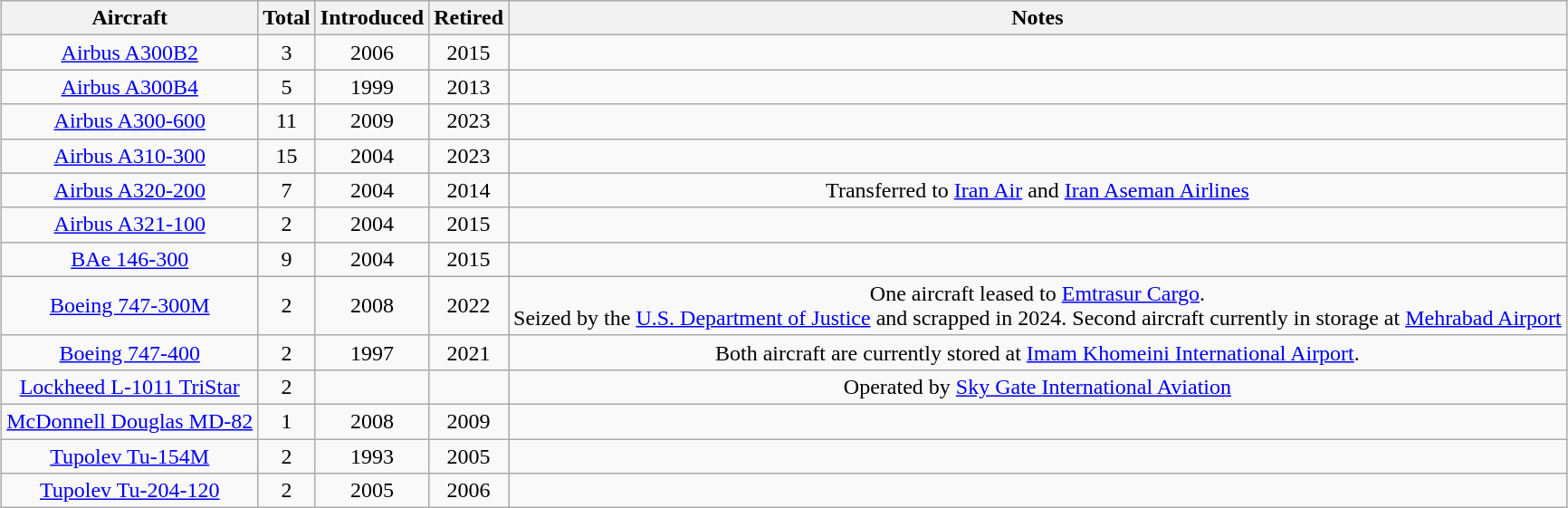<table class="wikitable" style="border-collapse:collapse;text-align:center;margin:auto;">
<tr>
<th>Aircraft</th>
<th>Total</th>
<th>Introduced</th>
<th>Retired</th>
<th>Notes</th>
</tr>
<tr>
<td><a href='#'>Airbus A300B2</a></td>
<td>3</td>
<td>2006</td>
<td>2015</td>
<td></td>
</tr>
<tr>
<td><a href='#'>Airbus A300B4</a></td>
<td>5</td>
<td>1999</td>
<td>2013</td>
<td></td>
</tr>
<tr>
<td><a href='#'>Airbus A300-600</a></td>
<td>11</td>
<td>2009</td>
<td>2023</td>
<td></td>
</tr>
<tr>
<td><a href='#'>Airbus A310-300</a></td>
<td>15</td>
<td>2004</td>
<td>2023</td>
<td></td>
</tr>
<tr>
<td><a href='#'>Airbus A320-200</a></td>
<td>7</td>
<td>2004</td>
<td>2014</td>
<td>Transferred to <a href='#'>Iran Air</a> and <a href='#'>Iran Aseman Airlines</a></td>
</tr>
<tr>
<td><a href='#'>Airbus A321-100</a></td>
<td>2</td>
<td>2004</td>
<td>2015</td>
<td></td>
</tr>
<tr>
<td><a href='#'>BAe 146-300</a></td>
<td>9</td>
<td>2004</td>
<td>2015</td>
<td></td>
</tr>
<tr>
<td><a href='#'>Boeing 747-300M</a></td>
<td>2</td>
<td>2008</td>
<td>2022</td>
<td>One aircraft leased to <a href='#'>Emtrasur Cargo</a>.<br>Seized by the <a href='#'>U.S. Department of Justice</a> and scrapped in 2024. Second aircraft currently in storage at <a href='#'>Mehrabad Airport</a></td>
</tr>
<tr>
<td><a href='#'>Boeing 747-400</a></td>
<td>2</td>
<td>1997</td>
<td>2021</td>
<td>Both aircraft are currently stored at <a href='#'>Imam Khomeini International Airport</a>.</td>
</tr>
<tr>
<td><a href='#'>Lockheed L-1011 TriStar</a></td>
<td>2</td>
<td></td>
<td></td>
<td>Operated by <a href='#'>Sky Gate International Aviation</a></td>
</tr>
<tr>
<td><a href='#'>McDonnell Douglas MD-82</a></td>
<td>1</td>
<td>2008</td>
<td>2009</td>
<td></td>
</tr>
<tr>
<td><a href='#'>Tupolev Tu-154M</a></td>
<td>2</td>
<td>1993</td>
<td>2005</td>
<td></td>
</tr>
<tr>
<td><a href='#'>Tupolev Tu-204-120</a></td>
<td>2</td>
<td>2005</td>
<td>2006</td>
<td></td>
</tr>
</table>
